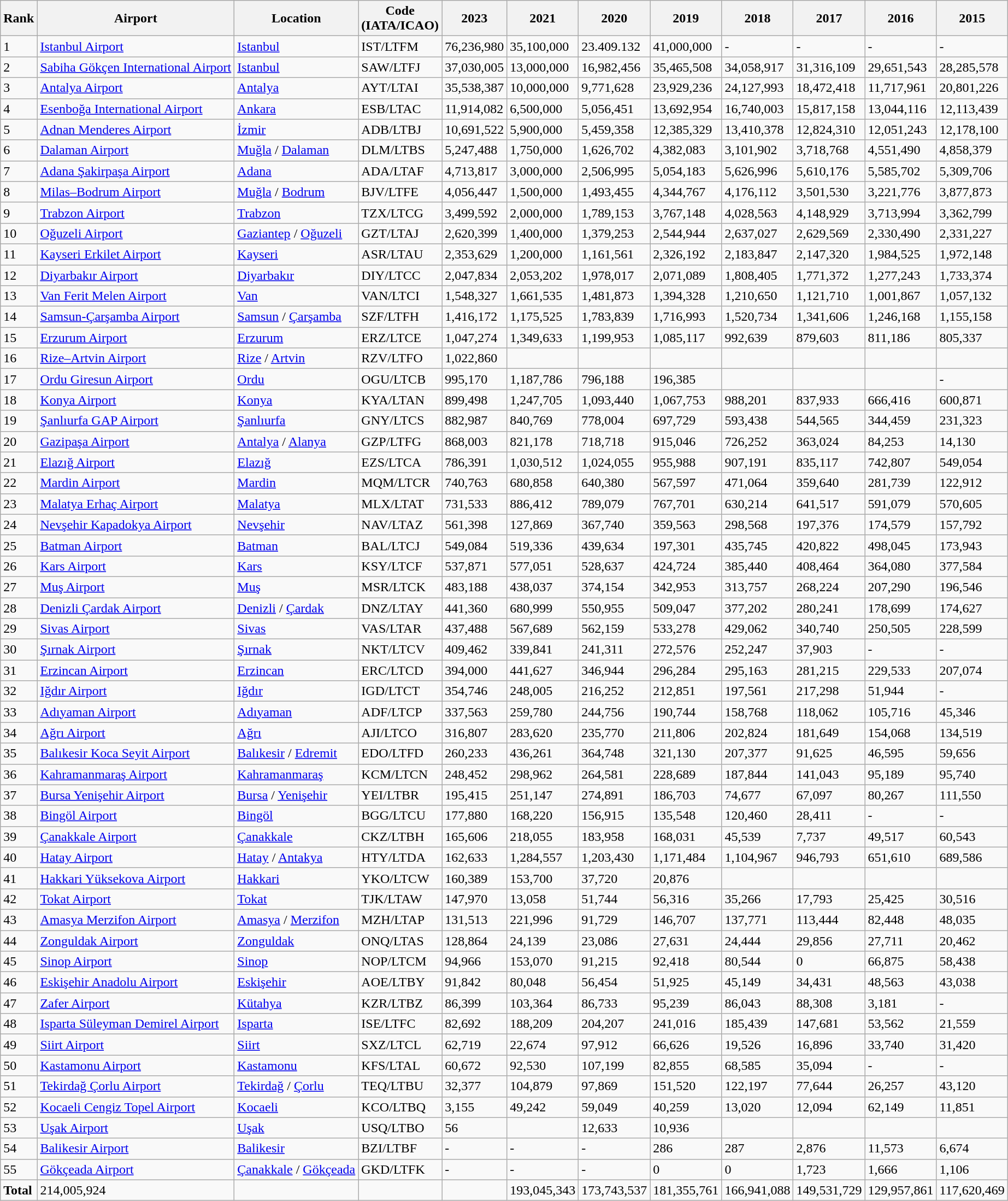<table class="wikitable sortable">
<tr>
<th>Rank</th>
<th>Airport</th>
<th>Location</th>
<th>Code<br>(IATA/ICAO)</th>
<th>2023</th>
<th>2021</th>
<th>2020</th>
<th>2019</th>
<th>2018</th>
<th>2017</th>
<th>2016</th>
<th>2015</th>
</tr>
<tr>
<td>1</td>
<td><a href='#'>Istanbul Airport</a></td>
<td><a href='#'>Istanbul</a></td>
<td>IST/LTFM</td>
<td>76,236,980</td>
<td>35,100,000</td>
<td>23.409.132</td>
<td>41,000,000</td>
<td>-</td>
<td>-</td>
<td>-</td>
<td>-</td>
</tr>
<tr>
<td>2</td>
<td><a href='#'>Sabiha Gökçen International Airport</a></td>
<td><a href='#'>Istanbul</a></td>
<td>SAW/LTFJ</td>
<td>37,030,005</td>
<td>13,000,000</td>
<td>16,982,456</td>
<td>35,465,508</td>
<td>34,058,917</td>
<td>31,316,109</td>
<td>29,651,543</td>
<td>28,285,578</td>
</tr>
<tr>
<td>3</td>
<td><a href='#'>Antalya Airport</a></td>
<td><a href='#'>Antalya</a></td>
<td>AYT/LTAI</td>
<td>35,538,387</td>
<td>10,000,000</td>
<td>9,771,628</td>
<td>23,929,236</td>
<td>24,127,993</td>
<td>18,472,418</td>
<td>11,717,961</td>
<td>20,801,226</td>
</tr>
<tr>
<td>4</td>
<td><a href='#'>Esenboğa International Airport</a></td>
<td><a href='#'>Ankara</a></td>
<td>ESB/LTAC</td>
<td>11,914,082</td>
<td>6,500,000</td>
<td>5,056,451</td>
<td>13,692,954</td>
<td>16,740,003</td>
<td>15,817,158</td>
<td>13,044,116</td>
<td>12,113,439</td>
</tr>
<tr>
<td>5</td>
<td><a href='#'>Adnan Menderes Airport</a></td>
<td><a href='#'>İzmir</a></td>
<td>ADB/LTBJ</td>
<td>10,691,522</td>
<td>5,900,000</td>
<td>5,459,358</td>
<td>12,385,329</td>
<td>13,410,378</td>
<td>12,824,310</td>
<td>12,051,243</td>
<td>12,178,100</td>
</tr>
<tr>
<td>6</td>
<td><a href='#'>Dalaman Airport</a></td>
<td><a href='#'>Muğla</a> / <a href='#'>Dalaman</a></td>
<td>DLM/LTBS</td>
<td>5,247,488</td>
<td>1,750,000</td>
<td>1,626,702</td>
<td>4,382,083</td>
<td>3,101,902</td>
<td>3,718,768</td>
<td>4,551,490</td>
<td>4,858,379</td>
</tr>
<tr>
<td>7</td>
<td><a href='#'>Adana Şakirpaşa Airport</a></td>
<td><a href='#'>Adana</a></td>
<td>ADA/LTAF</td>
<td>4,713,817</td>
<td>3,000,000</td>
<td>2,506,995</td>
<td>5,054,183</td>
<td>5,626,996</td>
<td>5,610,176</td>
<td>5,585,702</td>
<td>5,309,706</td>
</tr>
<tr>
<td>8</td>
<td><a href='#'>Milas–Bodrum Airport</a></td>
<td><a href='#'>Muğla</a> / <a href='#'>Bodrum</a></td>
<td>BJV/LTFE</td>
<td>4,056,447</td>
<td>1,500,000</td>
<td>1,493,455</td>
<td>4,344,767</td>
<td>4,176,112</td>
<td>3,501,530</td>
<td>3,221,776</td>
<td>3,877,873</td>
</tr>
<tr>
<td>9</td>
<td><a href='#'>Trabzon Airport</a></td>
<td><a href='#'>Trabzon</a></td>
<td>TZX/LTCG</td>
<td>3,499,592</td>
<td>2,000,000</td>
<td>1,789,153</td>
<td>3,767,148</td>
<td>4,028,563</td>
<td>4,148,929</td>
<td>3,713,994</td>
<td>3,362,799</td>
</tr>
<tr>
<td>10</td>
<td><a href='#'>Oğuzeli Airport</a></td>
<td><a href='#'>Gaziantep</a> / <a href='#'>Oğuzeli</a></td>
<td>GZT/LTAJ</td>
<td>2,620,399</td>
<td>1,400,000</td>
<td>1,379,253</td>
<td>2,544,944</td>
<td>2,637,027</td>
<td>2,629,569</td>
<td>2,330,490</td>
<td>2,331,227</td>
</tr>
<tr>
<td>11</td>
<td><a href='#'>Kayseri Erkilet Airport</a></td>
<td><a href='#'>Kayseri</a></td>
<td>ASR/LTAU</td>
<td>2,353,629</td>
<td>1,200,000</td>
<td>1,161,561</td>
<td>2,326,192</td>
<td>2,183,847</td>
<td>2,147,320</td>
<td>1,984,525</td>
<td>1,972,148</td>
</tr>
<tr>
<td>12</td>
<td><a href='#'>Diyarbakır Airport</a></td>
<td><a href='#'>Diyarbakır</a></td>
<td>DIY/LTCC</td>
<td>2,047,834</td>
<td>2,053,202</td>
<td>1,978,017</td>
<td>2,071,089</td>
<td>1,808,405</td>
<td>1,771,372</td>
<td>1,277,243</td>
<td>1,733,374</td>
</tr>
<tr>
<td>13</td>
<td><a href='#'>Van Ferit Melen Airport</a></td>
<td><a href='#'>Van</a></td>
<td>VAN/LTCI</td>
<td>1,548,327</td>
<td>1,661,535</td>
<td>1,481,873</td>
<td>1,394,328</td>
<td>1,210,650</td>
<td>1,121,710</td>
<td>1,001,867</td>
<td>1,057,132</td>
</tr>
<tr>
<td>14</td>
<td><a href='#'>Samsun-Çarşamba Airport</a></td>
<td><a href='#'>Samsun</a> / <a href='#'>Çarşamba</a></td>
<td>SZF/LTFH</td>
<td>1,416,172</td>
<td>1,175,525</td>
<td>1,783,839</td>
<td>1,716,993</td>
<td>1,520,734</td>
<td>1,341,606</td>
<td>1,246,168</td>
<td>1,155,158</td>
</tr>
<tr>
<td>15</td>
<td><a href='#'>Erzurum Airport</a></td>
<td><a href='#'>Erzurum</a></td>
<td>ERZ/LTCE</td>
<td>1,047,274</td>
<td>1,349,633</td>
<td>1,199,953</td>
<td>1,085,117</td>
<td>992,639</td>
<td>879,603</td>
<td>811,186</td>
<td>805,337</td>
</tr>
<tr>
<td>16</td>
<td><a href='#'>Rize–Artvin Airport</a></td>
<td><a href='#'>Rize</a> / <a href='#'>Artvin</a></td>
<td>RZV/LTFO</td>
<td>1,022,860</td>
<td></td>
<td></td>
<td></td>
<td></td>
<td></td>
<td></td>
<td></td>
</tr>
<tr>
<td>17</td>
<td><a href='#'>Ordu Giresun Airport</a></td>
<td><a href='#'>Ordu</a></td>
<td>OGU/LTCB</td>
<td>995,170</td>
<td>1,187,786</td>
<td>796,188</td>
<td>196,385</td>
<td></td>
<td></td>
<td></td>
<td>-</td>
</tr>
<tr>
<td>18</td>
<td><a href='#'>Konya Airport</a></td>
<td><a href='#'>Konya</a></td>
<td>KYA/LTAN</td>
<td>899,498</td>
<td>1,247,705</td>
<td>1,093,440</td>
<td>1,067,753</td>
<td>988,201</td>
<td>837,933</td>
<td>666,416</td>
<td>600,871</td>
</tr>
<tr>
<td>19</td>
<td><a href='#'>Şanlıurfa GAP Airport</a></td>
<td><a href='#'>Şanlıurfa</a></td>
<td>GNY/LTCS</td>
<td>882,987</td>
<td>840,769</td>
<td>778,004</td>
<td>697,729</td>
<td>593,438</td>
<td>544,565</td>
<td>344,459</td>
<td>231,323</td>
</tr>
<tr>
<td>20</td>
<td><a href='#'>Gazipaşa Airport</a></td>
<td><a href='#'>Antalya</a> / <a href='#'>Alanya</a></td>
<td>GZP/LTFG</td>
<td>868,003</td>
<td>821,178</td>
<td>718,718</td>
<td>915,046</td>
<td>726,252</td>
<td>363,024</td>
<td>84,253</td>
<td>14,130</td>
</tr>
<tr>
<td>21</td>
<td><a href='#'>Elazığ Airport</a></td>
<td><a href='#'>Elazığ</a></td>
<td>EZS/LTCA</td>
<td>786,391</td>
<td>1,030,512</td>
<td>1,024,055</td>
<td>955,988</td>
<td>907,191</td>
<td>835,117</td>
<td>742,807</td>
<td>549,054</td>
</tr>
<tr>
<td>22</td>
<td><a href='#'>Mardin Airport</a></td>
<td><a href='#'>Mardin</a></td>
<td>MQM/LTCR</td>
<td>740,763</td>
<td>680,858</td>
<td>640,380</td>
<td>567,597</td>
<td>471,064</td>
<td>359,640</td>
<td>281,739</td>
<td>122,912</td>
</tr>
<tr>
<td>23</td>
<td><a href='#'>Malatya Erhaç Airport</a></td>
<td><a href='#'>Malatya</a></td>
<td>MLX/LTAT</td>
<td>731,533</td>
<td>886,412</td>
<td>789,079</td>
<td>767,701</td>
<td>630,214</td>
<td>641,517</td>
<td>591,079</td>
<td>570,605</td>
</tr>
<tr>
<td>24</td>
<td><a href='#'>Nevşehir Kapadokya Airport</a></td>
<td><a href='#'>Nevşehir</a></td>
<td>NAV/LTAZ</td>
<td>561,398</td>
<td>127,869</td>
<td>367,740</td>
<td>359,563</td>
<td>298,568</td>
<td>197,376</td>
<td>174,579</td>
<td>157,792</td>
</tr>
<tr>
<td>25</td>
<td><a href='#'>Batman Airport</a></td>
<td><a href='#'>Batman</a></td>
<td>BAL/LTCJ</td>
<td>549,084</td>
<td>519,336</td>
<td>439,634</td>
<td>197,301</td>
<td>435,745</td>
<td>420,822</td>
<td>498,045</td>
<td>173,943</td>
</tr>
<tr>
<td>26</td>
<td><a href='#'>Kars Airport</a></td>
<td><a href='#'>Kars</a></td>
<td>KSY/LTCF</td>
<td>537,871</td>
<td>577,051</td>
<td>528,637</td>
<td>424,724</td>
<td>385,440</td>
<td>408,464</td>
<td>364,080</td>
<td>377,584</td>
</tr>
<tr>
<td>27</td>
<td><a href='#'>Muş Airport</a></td>
<td><a href='#'>Muş</a></td>
<td>MSR/LTCK</td>
<td>483,188</td>
<td>438,037</td>
<td>374,154</td>
<td>342,953</td>
<td>313,757</td>
<td>268,224</td>
<td>207,290</td>
<td>196,546</td>
</tr>
<tr>
<td>28</td>
<td><a href='#'>Denizli Çardak Airport</a></td>
<td><a href='#'>Denizli</a> / <a href='#'>Çardak</a></td>
<td>DNZ/LTAY</td>
<td>441,360</td>
<td>680,999</td>
<td>550,955</td>
<td>509,047</td>
<td>377,202</td>
<td>280,241</td>
<td>178,699</td>
<td>174,627</td>
</tr>
<tr>
<td>29</td>
<td><a href='#'>Sivas Airport</a></td>
<td><a href='#'>Sivas</a></td>
<td>VAS/LTAR</td>
<td>437,488</td>
<td>567,689</td>
<td>562,159</td>
<td>533,278</td>
<td>429,062</td>
<td>340,740</td>
<td>250,505</td>
<td>228,599</td>
</tr>
<tr>
<td>30</td>
<td><a href='#'>Şırnak Airport</a></td>
<td><a href='#'>Şırnak</a></td>
<td>NKT/LTCV</td>
<td>409,462</td>
<td>339,841</td>
<td>241,311</td>
<td>272,576</td>
<td>252,247</td>
<td>37,903</td>
<td>-</td>
<td>-</td>
</tr>
<tr>
<td>31</td>
<td><a href='#'>Erzincan Airport</a></td>
<td><a href='#'>Erzincan</a></td>
<td>ERC/LTCD</td>
<td>394,000</td>
<td>441,627</td>
<td>346,944</td>
<td>296,284</td>
<td>295,163</td>
<td>281,215</td>
<td>229,533</td>
<td>207,074</td>
</tr>
<tr>
<td>32</td>
<td><a href='#'>Iğdır Airport</a></td>
<td><a href='#'>Iğdır</a></td>
<td>IGD/LTCT</td>
<td>354,746</td>
<td>248,005</td>
<td>216,252</td>
<td>212,851</td>
<td>197,561</td>
<td>217,298</td>
<td>51,944</td>
<td>-</td>
</tr>
<tr>
<td>33</td>
<td><a href='#'>Adıyaman Airport</a></td>
<td><a href='#'>Adıyaman</a></td>
<td>ADF/LTCP</td>
<td>337,563</td>
<td>259,780</td>
<td>244,756</td>
<td>190,744</td>
<td>158,768</td>
<td>118,062</td>
<td>105,716</td>
<td>45,346</td>
</tr>
<tr>
<td>34</td>
<td><a href='#'>Ağrı Airport</a></td>
<td><a href='#'>Ağrı</a></td>
<td>AJI/LTCO</td>
<td>316,807</td>
<td>283,620</td>
<td>235,770</td>
<td>211,806</td>
<td>202,824</td>
<td>181,649</td>
<td>154,068</td>
<td>134,519</td>
</tr>
<tr>
<td>35</td>
<td><a href='#'>Balıkesir Koca Seyit Airport</a></td>
<td><a href='#'>Balıkesir</a> / <a href='#'>Edremit</a></td>
<td>EDO/LTFD</td>
<td>260,233</td>
<td>436,261</td>
<td>364,748</td>
<td>321,130</td>
<td>207,377</td>
<td>91,625</td>
<td>46,595</td>
<td>59,656</td>
</tr>
<tr>
<td>36</td>
<td><a href='#'>Kahramanmaraş Airport</a></td>
<td><a href='#'>Kahramanmaraş</a></td>
<td>KCM/LTCN</td>
<td>248,452</td>
<td>298,962</td>
<td>264,581</td>
<td>228,689</td>
<td>187,844</td>
<td>141,043</td>
<td>95,189</td>
<td>95,740</td>
</tr>
<tr>
<td>37</td>
<td><a href='#'>Bursa Yenişehir Airport</a></td>
<td><a href='#'>Bursa</a> / <a href='#'>Yenişehir</a></td>
<td>YEI/LTBR</td>
<td>195,415</td>
<td>251,147</td>
<td>274,891</td>
<td>186,703</td>
<td>74,677</td>
<td>67,097</td>
<td>80,267</td>
<td>111,550</td>
</tr>
<tr>
<td>38</td>
<td><a href='#'>Bingöl Airport</a></td>
<td><a href='#'>Bingöl</a></td>
<td>BGG/LTCU</td>
<td>177,880</td>
<td>168,220</td>
<td>156,915</td>
<td>135,548</td>
<td>120,460</td>
<td>28,411</td>
<td>-</td>
<td>-</td>
</tr>
<tr>
<td>39</td>
<td><a href='#'>Çanakkale Airport</a></td>
<td><a href='#'>Çanakkale</a></td>
<td>CKZ/LTBH</td>
<td>165,606</td>
<td>218,055</td>
<td>183,958</td>
<td>168,031</td>
<td>45,539</td>
<td>7,737</td>
<td>49,517</td>
<td>60,543</td>
</tr>
<tr>
<td>40</td>
<td><a href='#'>Hatay Airport</a></td>
<td><a href='#'>Hatay</a> / <a href='#'>Antakya</a></td>
<td>HTY/LTDA</td>
<td>162,633</td>
<td>1,284,557</td>
<td>1,203,430</td>
<td>1,171,484</td>
<td>1,104,967</td>
<td>946,793</td>
<td>651,610</td>
<td>689,586</td>
</tr>
<tr>
<td>41</td>
<td><a href='#'>Hakkari Yüksekova Airport</a></td>
<td><a href='#'>Hakkari</a></td>
<td>YKO/LTCW</td>
<td>160,389</td>
<td>153,700</td>
<td>37,720</td>
<td>20,876</td>
<td></td>
<td></td>
<td></td>
<td></td>
</tr>
<tr>
<td>42</td>
<td><a href='#'>Tokat Airport</a></td>
<td><a href='#'>Tokat</a></td>
<td>TJK/LTAW</td>
<td>147,970</td>
<td>13,058</td>
<td>51,744</td>
<td>56,316</td>
<td>35,266</td>
<td>17,793</td>
<td>25,425</td>
<td>30,516</td>
</tr>
<tr>
<td>43</td>
<td><a href='#'>Amasya Merzifon Airport</a></td>
<td><a href='#'>Amasya</a> / <a href='#'>Merzifon</a></td>
<td>MZH/LTAP</td>
<td>131,513</td>
<td>221,996</td>
<td>91,729</td>
<td>146,707</td>
<td>137,771</td>
<td>113,444</td>
<td>82,448</td>
<td>48,035</td>
</tr>
<tr>
<td>44</td>
<td><a href='#'>Zonguldak Airport</a></td>
<td><a href='#'>Zonguldak</a></td>
<td>ONQ/LTAS</td>
<td>128,864</td>
<td>24,139</td>
<td>23,086</td>
<td>27,631</td>
<td>24,444</td>
<td>29,856</td>
<td>27,711</td>
<td>20,462</td>
</tr>
<tr>
<td>45</td>
<td><a href='#'>Sinop Airport</a></td>
<td><a href='#'>Sinop</a></td>
<td>NOP/LTCM</td>
<td>94,966</td>
<td>153,070</td>
<td>91,215</td>
<td>92,418</td>
<td>80,544</td>
<td>0</td>
<td>66,875</td>
<td>58,438</td>
</tr>
<tr>
<td>46</td>
<td><a href='#'>Eskişehir Anadolu Airport</a></td>
<td><a href='#'>Eskişehir</a></td>
<td>AOE/LTBY</td>
<td>91,842</td>
<td>80,048</td>
<td>56,454</td>
<td>51,925</td>
<td>45,149</td>
<td>34,431</td>
<td>48,563</td>
<td>43,038</td>
</tr>
<tr>
<td>47</td>
<td><a href='#'>Zafer Airport</a></td>
<td><a href='#'>Kütahya</a></td>
<td>KZR/LTBZ</td>
<td>86,399</td>
<td>103,364</td>
<td>86,733</td>
<td>95,239</td>
<td>86,043</td>
<td>88,308</td>
<td>3,181</td>
<td>-</td>
</tr>
<tr>
<td>48</td>
<td><a href='#'>Isparta Süleyman Demirel Airport</a></td>
<td><a href='#'>Isparta</a></td>
<td>ISE/LTFC</td>
<td>82,692</td>
<td>188,209</td>
<td>204,207</td>
<td>241,016</td>
<td>185,439</td>
<td>147,681</td>
<td>53,562</td>
<td>21,559</td>
</tr>
<tr>
<td>49</td>
<td><a href='#'>Siirt Airport</a></td>
<td><a href='#'>Siirt</a></td>
<td>SXZ/LTCL</td>
<td>62,719</td>
<td>22,674</td>
<td>97,912</td>
<td>66,626</td>
<td>19,526</td>
<td>16,896</td>
<td>33,740</td>
<td>31,420</td>
</tr>
<tr>
<td>50</td>
<td><a href='#'>Kastamonu Airport</a></td>
<td><a href='#'>Kastamonu</a></td>
<td>KFS/LTAL</td>
<td>60,672</td>
<td>92,530</td>
<td>107,199</td>
<td>82,855</td>
<td>68,585</td>
<td>35,094</td>
<td>-</td>
<td>-</td>
</tr>
<tr>
<td>51</td>
<td><a href='#'>Tekirdağ Çorlu Airport</a></td>
<td><a href='#'>Tekirdağ</a> / <a href='#'>Çorlu</a></td>
<td>TEQ/LTBU</td>
<td>32,377</td>
<td>104,879</td>
<td>97,869</td>
<td>151,520</td>
<td>122,197</td>
<td>77,644</td>
<td>26,257</td>
<td>43,120</td>
</tr>
<tr>
<td>52</td>
<td><a href='#'>Kocaeli Cengiz Topel Airport</a></td>
<td><a href='#'>Kocaeli</a></td>
<td>KCO/LTBQ</td>
<td>3,155</td>
<td>49,242</td>
<td>59,049</td>
<td>40,259</td>
<td>13,020</td>
<td>12,094</td>
<td>62,149</td>
<td>11,851</td>
</tr>
<tr>
<td>53</td>
<td><a href='#'>Uşak Airport</a></td>
<td><a href='#'>Uşak</a></td>
<td>USQ/LTBO</td>
<td>56</td>
<td></td>
<td>12,633</td>
<td>10,936</td>
<td></td>
<td></td>
<td></td>
<td></td>
</tr>
<tr>
<td>54</td>
<td><a href='#'>Balikesir Airport</a></td>
<td><a href='#'>Balikesir</a></td>
<td>BZI/LTBF</td>
<td>-</td>
<td>-</td>
<td>-</td>
<td>286</td>
<td>287</td>
<td>2,876</td>
<td>11,573</td>
<td>6,674</td>
</tr>
<tr>
<td>55</td>
<td><a href='#'>Gökçeada Airport</a></td>
<td><a href='#'>Çanakkale</a> / <a href='#'>Gökçeada</a></td>
<td>GKD/LTFK</td>
<td>-</td>
<td>-</td>
<td>-</td>
<td>0</td>
<td>0</td>
<td>1,723</td>
<td>1,666</td>
<td>1,106</td>
</tr>
<tr>
<td><strong>Total</strong></td>
<td>214,005,924</td>
<td></td>
<td></td>
<td></td>
<td>193,045,343</td>
<td>173,743,537</td>
<td>181,355,761</td>
<td>166,941,088</td>
<td>149,531,729</td>
<td>129,957,861</td>
<td>117,620,469</td>
</tr>
</table>
